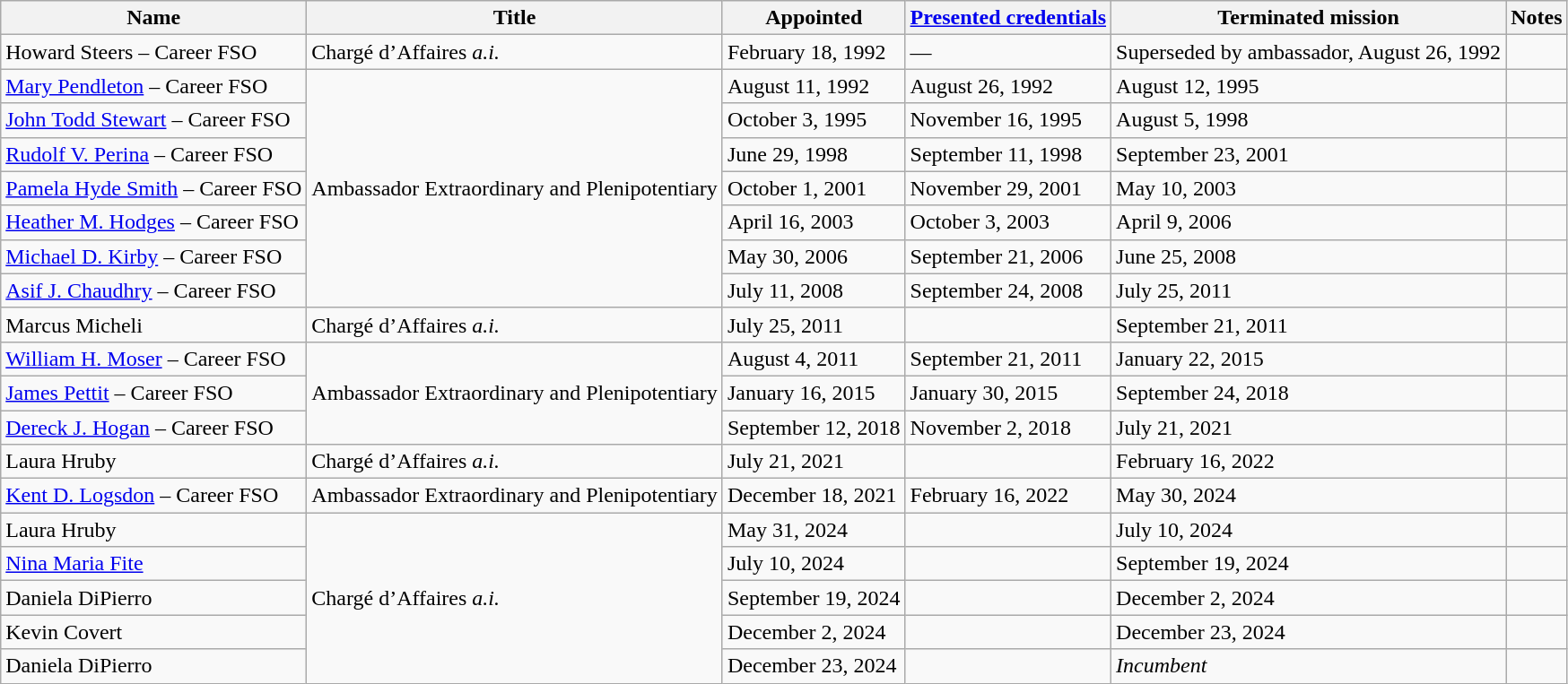<table class="wikitable">
<tr>
<th>Name</th>
<th>Title</th>
<th>Appointed</th>
<th><a href='#'>Presented credentials</a></th>
<th>Terminated mission</th>
<th>Notes</th>
</tr>
<tr>
<td>Howard Steers – Career FSO</td>
<td>Chargé d’Affaires <em>a.i.</em></td>
<td>February 18, 1992</td>
<td>—</td>
<td>Superseded by ambassador, August 26, 1992</td>
<td></td>
</tr>
<tr>
<td><a href='#'>Mary Pendleton</a> – Career FSO</td>
<td rowspan="7">Ambassador Extraordinary and Plenipotentiary</td>
<td>August 11, 1992</td>
<td>August 26, 1992</td>
<td>August 12, 1995</td>
<td></td>
</tr>
<tr>
<td><a href='#'>John Todd Stewart</a> – Career FSO</td>
<td>October 3, 1995</td>
<td>November 16, 1995</td>
<td>August 5, 1998</td>
<td></td>
</tr>
<tr>
<td><a href='#'>Rudolf V. Perina</a> – Career FSO</td>
<td>June 29, 1998</td>
<td>September 11, 1998</td>
<td>September 23, 2001</td>
<td></td>
</tr>
<tr>
<td><a href='#'>Pamela Hyde Smith</a> – Career FSO</td>
<td>October 1, 2001</td>
<td>November 29, 2001</td>
<td>May 10, 2003</td>
<td></td>
</tr>
<tr>
<td><a href='#'>Heather M. Hodges</a> – Career FSO</td>
<td>April 16, 2003</td>
<td>October 3, 2003</td>
<td>April 9, 2006</td>
<td></td>
</tr>
<tr>
<td><a href='#'>Michael D. Kirby</a> – Career FSO</td>
<td>May 30, 2006</td>
<td>September 21, 2006</td>
<td>June 25, 2008</td>
<td></td>
</tr>
<tr>
<td><a href='#'>Asif J. Chaudhry</a> – Career FSO</td>
<td>July 11, 2008</td>
<td>September 24, 2008</td>
<td>July 25, 2011</td>
<td></td>
</tr>
<tr>
<td>Marcus Micheli</td>
<td>Chargé d’Affaires <em>a.i.</em></td>
<td>July 25, 2011</td>
<td></td>
<td>September 21, 2011</td>
<td></td>
</tr>
<tr>
<td><a href='#'>William H. Moser</a> – Career FSO</td>
<td rowspan="3">Ambassador Extraordinary and Plenipotentiary</td>
<td>August 4, 2011</td>
<td>September 21, 2011</td>
<td>January 22, 2015</td>
<td></td>
</tr>
<tr>
<td><a href='#'>James Pettit</a> – Career FSO</td>
<td>January 16, 2015</td>
<td>January 30, 2015</td>
<td>September 24, 2018</td>
<td></td>
</tr>
<tr>
<td><a href='#'>Dereck J. Hogan</a> – Career FSO</td>
<td>September 12, 2018</td>
<td>November 2, 2018</td>
<td>July 21, 2021</td>
<td></td>
</tr>
<tr>
<td>Laura Hruby</td>
<td>Chargé d’Affaires <em>a.i.</em></td>
<td>July 21, 2021</td>
<td></td>
<td>February 16, 2022</td>
<td></td>
</tr>
<tr>
<td><a href='#'>Kent D. Logsdon</a> – Career FSO</td>
<td>Ambassador Extraordinary and Plenipotentiary</td>
<td>December 18, 2021</td>
<td>February 16, 2022</td>
<td>May 30, 2024</td>
<td></td>
</tr>
<tr>
<td>Laura Hruby</td>
<td rowspan="5">Chargé d’Affaires <em>a.i.</em></td>
<td>May 31, 2024</td>
<td></td>
<td>July 10, 2024</td>
<td></td>
</tr>
<tr>
<td><a href='#'>Nina Maria Fite</a></td>
<td>July 10, 2024</td>
<td></td>
<td>September 19, 2024</td>
<td></td>
</tr>
<tr>
<td>Daniela DiPierro</td>
<td>September 19, 2024</td>
<td></td>
<td>December 2, 2024</td>
<td></td>
</tr>
<tr>
<td>Kevin Covert</td>
<td>December 2, 2024</td>
<td></td>
<td>December 23, 2024</td>
<td></td>
</tr>
<tr>
<td>Daniela DiPierro</td>
<td>December 23, 2024</td>
<td></td>
<td><em>Incumbent</em></td>
<td></td>
</tr>
</table>
